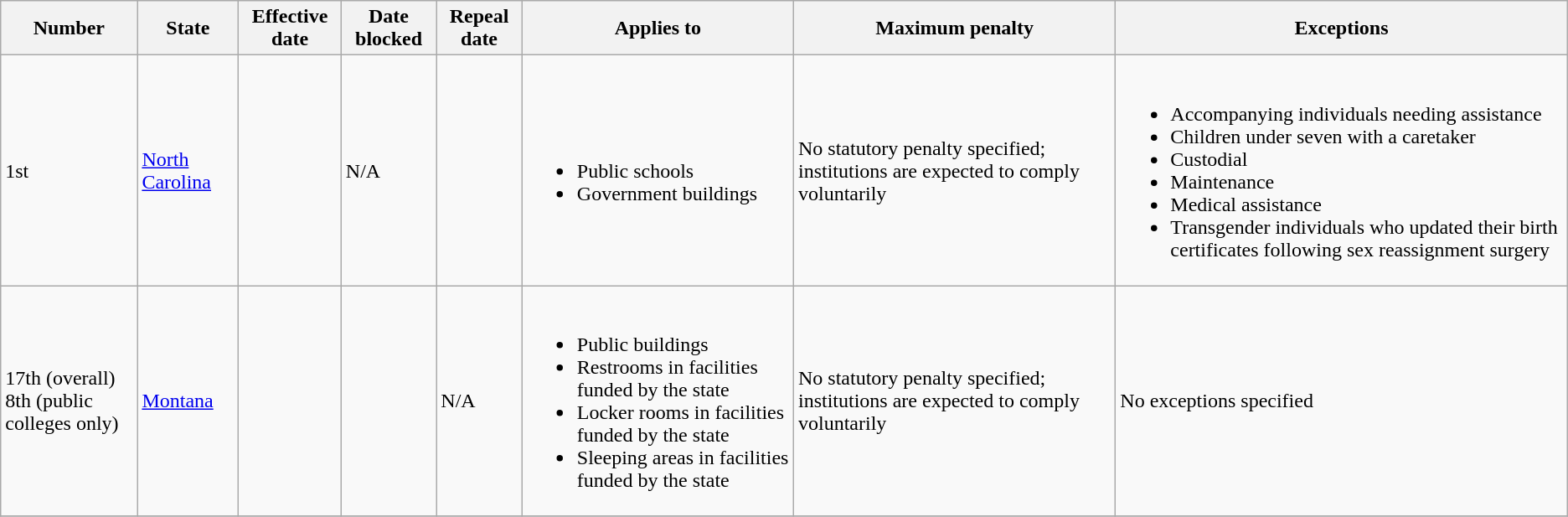<table class="wikitable sortable data-sort-type=number sticky-header">
<tr>
<th>Number</th>
<th>State</th>
<th>Effective date</th>
<th>Date blocked</th>
<th>Repeal date</th>
<th>Applies to</th>
<th>Maximum penalty</th>
<th>Exceptions</th>
</tr>
<tr>
<td>1st</td>
<td> <a href='#'>North Carolina</a></td>
<td></td>
<td>N/A</td>
<td></td>
<td><br><ul><li>Public schools</li><li>Government buildings</li></ul></td>
<td>No statutory penalty specified; institutions are expected to comply voluntarily</td>
<td><br><ul><li>Accompanying individuals needing assistance</li><li>Children under seven with a caretaker</li><li>Custodial</li><li>Maintenance</li><li>Medical assistance</li><li>Transgender individuals who updated their birth certificates following sex reassignment surgery</li></ul></td>
</tr>
<tr>
<td>17th (overall)<br>8th (public colleges only)</td>
<td> <a href='#'>Montana</a></td>
<td></td>
<td></td>
<td>N/A</td>
<td><br><ul><li>Public buildings</li><li>Restrooms in facilities funded by the state</li><li>Locker rooms in facilities funded by the state</li><li>Sleeping areas in facilities funded by the state</li></ul></td>
<td>No statutory penalty specified; institutions are expected to comply voluntarily</td>
<td>No exceptions specified</td>
</tr>
<tr>
</tr>
</table>
